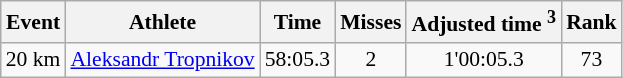<table class="wikitable" style="font-size:90%">
<tr>
<th>Event</th>
<th>Athlete</th>
<th>Time</th>
<th>Misses</th>
<th>Adjusted time <sup>3</sup></th>
<th>Rank</th>
</tr>
<tr>
<td>20 km</td>
<td><a href='#'>Aleksandr Tropnikov</a></td>
<td align="center">58:05.3</td>
<td align="center">2</td>
<td align="center">1'00:05.3</td>
<td align="center">73</td>
</tr>
</table>
